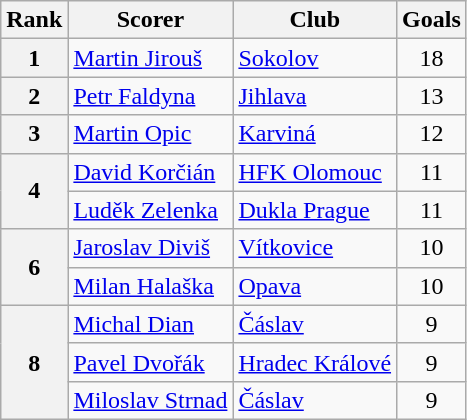<table class="wikitable" style="text-align:center">
<tr>
<th>Rank</th>
<th>Scorer</th>
<th>Club</th>
<th>Goals</th>
</tr>
<tr>
<th>1</th>
<td align="left"> <a href='#'>Martin Jirouš</a></td>
<td align="left"><a href='#'>Sokolov</a></td>
<td>18</td>
</tr>
<tr>
<th>2</th>
<td align="left"> <a href='#'>Petr Faldyna</a></td>
<td align="left"><a href='#'>Jihlava</a></td>
<td>13</td>
</tr>
<tr>
<th>3</th>
<td align="left"> <a href='#'>Martin Opic</a></td>
<td align="left"><a href='#'>Karviná</a></td>
<td>12</td>
</tr>
<tr>
<th rowspan="2">4</th>
<td align="left"> <a href='#'>David Korčián</a></td>
<td align="left"><a href='#'>HFK Olomouc</a></td>
<td>11</td>
</tr>
<tr>
<td align="left"> <a href='#'>Luděk Zelenka</a></td>
<td align="left"><a href='#'>Dukla Prague</a></td>
<td>11</td>
</tr>
<tr>
<th rowspan="2">6</th>
<td align="left"> <a href='#'>Jaroslav Diviš</a></td>
<td align="left"><a href='#'>Vítkovice</a></td>
<td>10</td>
</tr>
<tr>
<td align="left"> <a href='#'>Milan Halaška</a></td>
<td align="left"><a href='#'>Opava</a></td>
<td>10</td>
</tr>
<tr>
<th rowspan="3">8</th>
<td align="left"> <a href='#'>Michal Dian</a></td>
<td align="left"><a href='#'>Čáslav</a></td>
<td>9</td>
</tr>
<tr>
<td align="left"> <a href='#'>Pavel Dvořák</a></td>
<td align="left"><a href='#'>Hradec Králové</a></td>
<td>9</td>
</tr>
<tr>
<td align="left"> <a href='#'>Miloslav Strnad</a></td>
<td align="left"><a href='#'>Čáslav</a></td>
<td>9</td>
</tr>
</table>
